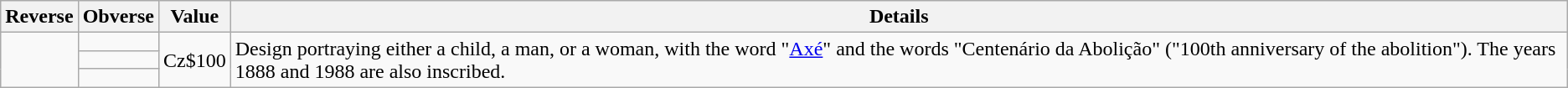<table class="wikitable">
<tr>
<th>Reverse</th>
<th>Obverse</th>
<th>Value</th>
<th>Details</th>
</tr>
<tr>
<td rowspan="3"></td>
<td></td>
<td rowspan="3">Cz$100</td>
<td rowspan="3">Design portraying either a child, a man, or a woman, with the word "<a href='#'>Axé</a>" and the words "Centenário da Abolição" ("100th anniversary of the abolition"). The years 1888 and 1988 are also inscribed.</td>
</tr>
<tr>
<td></td>
</tr>
<tr>
<td></td>
</tr>
</table>
